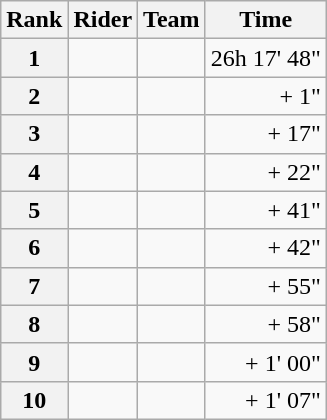<table class="wikitable" margin-bottom:0;">
<tr>
<th scope="col">Rank</th>
<th scope="col">Rider</th>
<th scope="col">Team</th>
<th scope="col">Time</th>
</tr>
<tr>
<th scope="row">1</th>
<td> </td>
<td></td>
<td align="right">26h 17' 48"</td>
</tr>
<tr>
<th scope="row">2</th>
<td></td>
<td></td>
<td align="right">+ 1"</td>
</tr>
<tr>
<th scope="row">3</th>
<td></td>
<td></td>
<td align="right">+ 17"</td>
</tr>
<tr>
<th scope="row">4</th>
<td></td>
<td></td>
<td align="right">+ 22"</td>
</tr>
<tr>
<th scope="row">5</th>
<td></td>
<td></td>
<td align="right">+ 41"</td>
</tr>
<tr>
<th scope="row">6</th>
<td></td>
<td></td>
<td align="right">+ 42"</td>
</tr>
<tr>
<th scope="row">7</th>
<td></td>
<td></td>
<td align="right">+ 55"</td>
</tr>
<tr>
<th scope="row">8</th>
<td></td>
<td></td>
<td align="right">+ 58"</td>
</tr>
<tr>
<th scope="row">9</th>
<td></td>
<td></td>
<td align="right">+ 1' 00"</td>
</tr>
<tr>
<th scope="row">10</th>
<td></td>
<td></td>
<td align="right">+ 1' 07"</td>
</tr>
</table>
